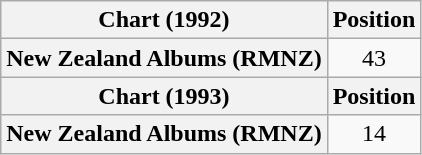<table class="wikitable plainrowheaders" style="text-align:center">
<tr>
<th scope="col">Chart (1992)</th>
<th scope="col">Position</th>
</tr>
<tr>
<th scope="row">New Zealand Albums (RMNZ)</th>
<td>43</td>
</tr>
<tr>
<th scope="col">Chart (1993)</th>
<th scope="col">Position</th>
</tr>
<tr>
<th scope="row">New Zealand Albums (RMNZ)</th>
<td>14</td>
</tr>
</table>
